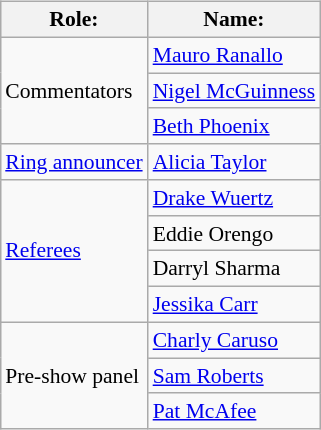<table class=wikitable style="font-size:90%; margin: 0.5em 0 0.5em 1em; float: right; clear: right;">
<tr>
<th>Role:</th>
<th>Name:</th>
</tr>
<tr>
<td rowspan=3>Commentators</td>
<td><a href='#'>Mauro Ranallo</a></td>
</tr>
<tr>
<td><a href='#'>Nigel McGuinness</a></td>
</tr>
<tr>
<td><a href='#'>Beth Phoenix</a></td>
</tr>
<tr>
<td rowspan=1><a href='#'>Ring announcer</a></td>
<td><a href='#'>Alicia Taylor</a></td>
</tr>
<tr>
<td rowspan=4><a href='#'>Referees</a></td>
<td><a href='#'>Drake Wuertz</a></td>
</tr>
<tr>
<td>Eddie Orengo</td>
</tr>
<tr>
<td>Darryl Sharma</td>
</tr>
<tr>
<td><a href='#'>Jessika Carr</a></td>
</tr>
<tr>
<td rowspan=3>Pre-show panel</td>
<td><a href='#'>Charly Caruso</a></td>
</tr>
<tr>
<td><a href='#'>Sam Roberts</a></td>
</tr>
<tr>
<td><a href='#'>Pat McAfee</a></td>
</tr>
</table>
